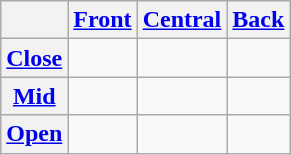<table class="wikitable" style="text-align:center">
<tr>
<th></th>
<th><a href='#'>Front</a></th>
<th><a href='#'>Central</a></th>
<th><a href='#'>Back</a></th>
</tr>
<tr>
<th><a href='#'>Close</a></th>
<td></td>
<td></td>
<td></td>
</tr>
<tr>
<th><a href='#'>Mid</a></th>
<td></td>
<td></td>
<td></td>
</tr>
<tr>
<th><a href='#'>Open</a></th>
<td></td>
<td></td>
<td></td>
</tr>
</table>
